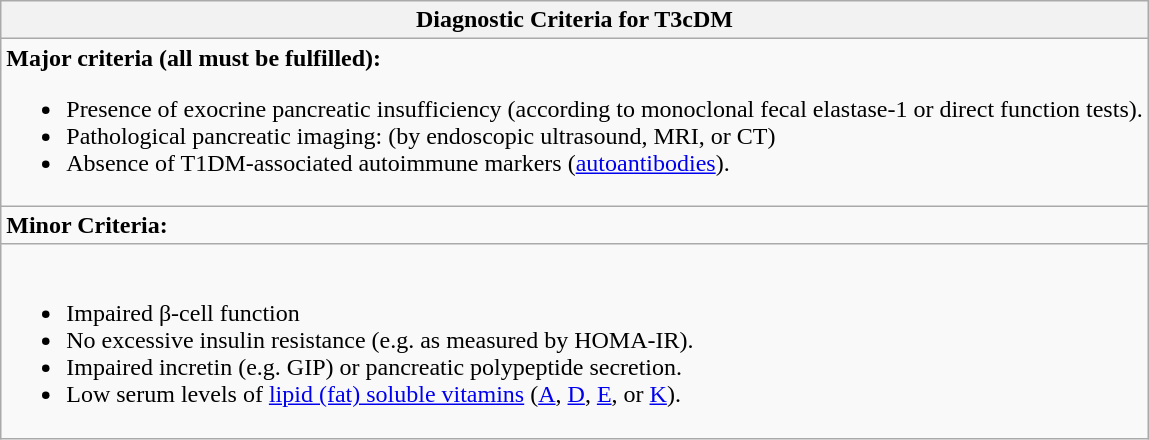<table class="wikitable">
<tr>
<th>Diagnostic Criteria for T3cDM</th>
</tr>
<tr>
<td><strong>Major criteria (all must be fulfilled):</strong><br><ul><li>Presence of exocrine pancreatic insufficiency (according to monoclonal fecal elastase-1 or direct function tests).</li><li>Pathological pancreatic imaging: (by endoscopic ultrasound, MRI, or CT)</li><li>Absence of T1DM-associated autoimmune markers (<a href='#'>autoantibodies</a>).</li></ul></td>
</tr>
<tr>
<td><strong>Minor Criteria:</strong></td>
</tr>
<tr>
<td><br><ul><li>Impaired β-cell function</li><li>No excessive insulin resistance (e.g. as measured by HOMA-IR).</li><li>Impaired incretin (e.g. GIP) or pancreatic polypeptide secretion.</li><li>Low serum levels of <a href='#'>lipid (fat) soluble vitamins</a> (<a href='#'>A</a>, <a href='#'>D</a>, <a href='#'>E</a>, or <a href='#'>K</a>).</li></ul></td>
</tr>
</table>
